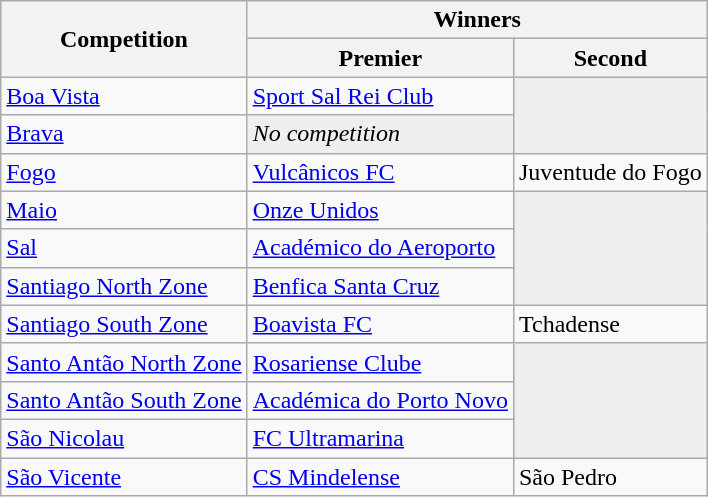<table class="wikitable">
<tr>
<th rowspan="2">Competition</th>
<th colspan="2">Winners</th>
</tr>
<tr>
<th>Premier</th>
<th>Second</th>
</tr>
<tr>
<td><a href='#'>Boa Vista</a></td>
<td><a href='#'>Sport Sal Rei Club</a></td>
<td rowspan="2" bgcolor=#EFEFEF></td>
</tr>
<tr>
<td><a href='#'>Brava</a></td>
<td bgcolor=EFEFEF><em>No competition</em></td>
</tr>
<tr>
<td><a href='#'>Fogo</a></td>
<td><a href='#'>Vulcânicos FC</a></td>
<td>Juventude do Fogo</td>
</tr>
<tr>
<td><a href='#'>Maio</a></td>
<td><a href='#'>Onze Unidos</a></td>
<td rowspan=3 bgcolor=#EFEFEF></td>
</tr>
<tr>
<td><a href='#'>Sal</a></td>
<td><a href='#'>Académico do Aeroporto</a></td>
</tr>
<tr>
<td><a href='#'>Santiago North Zone</a></td>
<td><a href='#'>Benfica Santa Cruz</a></td>
</tr>
<tr>
<td><a href='#'>Santiago South Zone</a></td>
<td><a href='#'>Boavista FC</a></td>
<td>Tchadense</td>
</tr>
<tr>
<td><a href='#'>Santo Antão North Zone</a></td>
<td><a href='#'>Rosariense Clube</a></td>
<td rowspan="3" bgcolor=#EFEFEF></td>
</tr>
<tr>
<td><a href='#'>Santo Antão South Zone</a></td>
<td><a href='#'>Académica do Porto Novo</a></td>
</tr>
<tr>
<td><a href='#'>São Nicolau</a></td>
<td><a href='#'>FC Ultramarina</a></td>
</tr>
<tr>
<td><a href='#'>São Vicente</a></td>
<td><a href='#'>CS Mindelense</a></td>
<td>São Pedro</td>
</tr>
</table>
